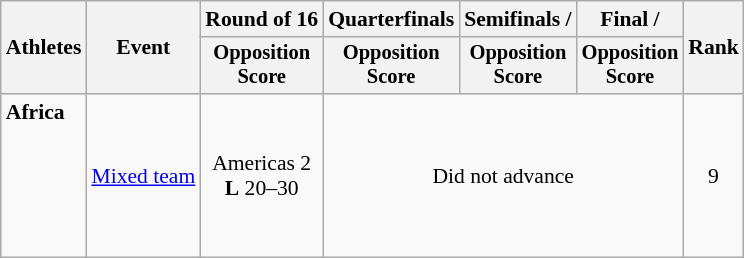<table class=wikitable style="font-size:90%">
<tr>
<th rowspan="2">Athletes</th>
<th rowspan="2">Event</th>
<th>Round of 16</th>
<th>Quarterfinals</th>
<th>Semifinals / </th>
<th>Final / </th>
<th rowspan=2>Rank</th>
</tr>
<tr style="font-size:95%">
<th>Opposition<br>Score</th>
<th>Opposition<br>Score</th>
<th>Opposition<br>Score</th>
<th>Opposition<br>Score</th>
</tr>
<tr align=center>
<td align=left><strong>Africa</strong><br><br><br><br><br><br></td>
<td align=left><a href='#'>Mixed team</a></td>
<td>Americas 2<br><strong>L</strong> 20–30</td>
<td colspan=3>Did not advance</td>
<td>9</td>
</tr>
</table>
